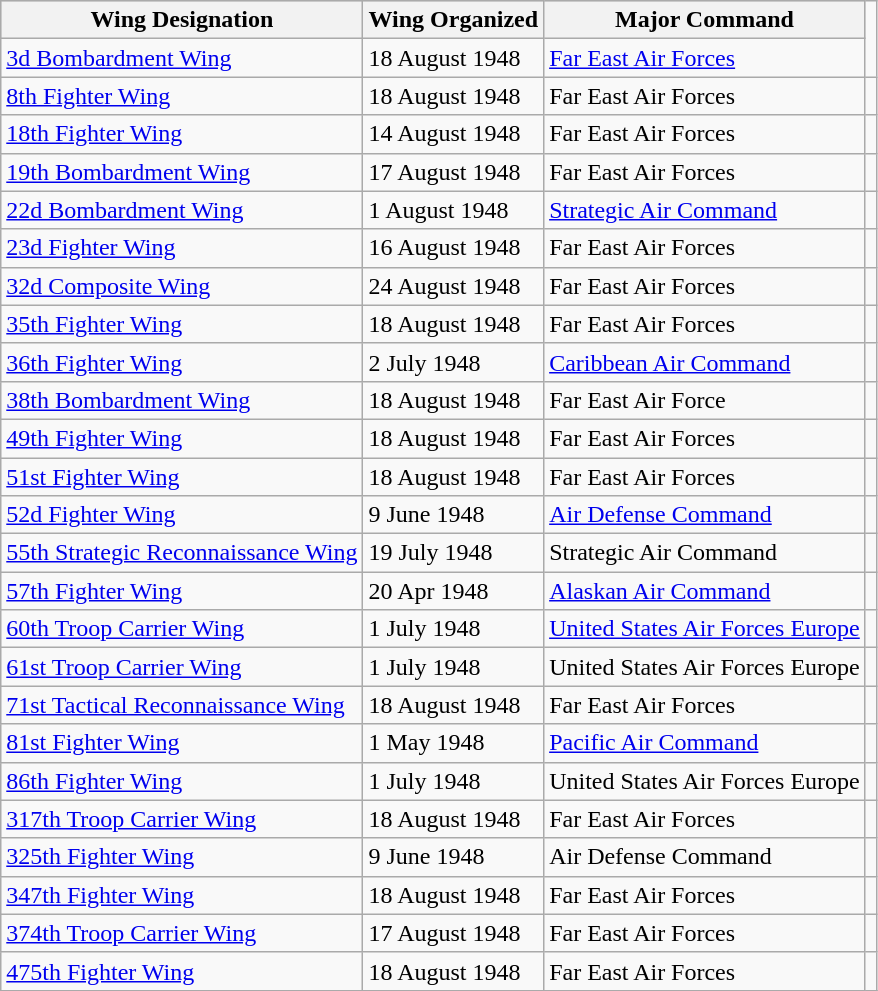<table class="wikitable sortable" border="1">
<tr bgcolor=cccccc>
<th>Wing Designation</th>
<th>Wing Organized</th>
<th>Major Command</th>
</tr>
<tr>
<td><a href='#'>3d Bombardment Wing</a></td>
<td>18 August 1948</td>
<td><a href='#'>Far East Air Forces</a></td>
</tr>
<tr>
<td><a href='#'>8th Fighter Wing</a></td>
<td>18 August 1948</td>
<td>Far East Air Forces</td>
<td></td>
</tr>
<tr>
<td><a href='#'>18th Fighter Wing</a></td>
<td>14 August 1948</td>
<td>Far East Air Forces</td>
<td></td>
</tr>
<tr>
<td><a href='#'>19th Bombardment Wing</a></td>
<td>17 August 1948</td>
<td>Far East Air Forces</td>
<td></td>
</tr>
<tr>
<td><a href='#'>22d Bombardment Wing</a></td>
<td>1 August 1948</td>
<td><a href='#'>Strategic Air Command</a></td>
<td></td>
</tr>
<tr>
<td><a href='#'>23d Fighter Wing</a></td>
<td>16 August 1948</td>
<td>Far East Air Forces</td>
<td></td>
</tr>
<tr>
<td><a href='#'>32d Composite Wing</a></td>
<td>24 August 1948</td>
<td>Far East Air Forces</td>
<td></td>
</tr>
<tr>
<td><a href='#'>35th Fighter Wing</a></td>
<td>18 August 1948</td>
<td>Far East Air Forces</td>
<td></td>
</tr>
<tr>
<td><a href='#'>36th Fighter Wing</a></td>
<td>2 July 1948</td>
<td><a href='#'>Caribbean Air Command</a></td>
<td></td>
</tr>
<tr>
<td><a href='#'>38th Bombardment Wing</a></td>
<td>18 August 1948</td>
<td>Far East Air Force</td>
<td></td>
</tr>
<tr>
<td><a href='#'>49th Fighter Wing</a></td>
<td>18 August 1948</td>
<td>Far East Air Forces</td>
<td></td>
</tr>
<tr>
<td><a href='#'>51st Fighter Wing</a></td>
<td>18 August 1948</td>
<td>Far East Air Forces</td>
<td></td>
</tr>
<tr>
<td><a href='#'>52d Fighter Wing</a></td>
<td>9 June 1948</td>
<td><a href='#'>Air Defense Command</a></td>
<td></td>
</tr>
<tr>
<td><a href='#'>55th Strategic Reconnaissance Wing</a></td>
<td>19 July 1948</td>
<td>Strategic Air Command</td>
<td></td>
</tr>
<tr>
<td><a href='#'>57th Fighter Wing</a></td>
<td>20 Apr 1948</td>
<td><a href='#'>Alaskan Air Command</a></td>
<td></td>
</tr>
<tr>
<td><a href='#'>60th Troop Carrier Wing</a></td>
<td>1 July 1948</td>
<td><a href='#'>United States Air Forces Europe</a></td>
<td></td>
</tr>
<tr>
<td><a href='#'>61st Troop Carrier Wing</a></td>
<td>1 July 1948</td>
<td>United States Air Forces Europe</td>
<td></td>
</tr>
<tr>
<td><a href='#'>71st Tactical Reconnaissance Wing</a></td>
<td>18 August 1948</td>
<td>Far East Air Forces</td>
<td></td>
</tr>
<tr>
<td><a href='#'>81st Fighter Wing</a></td>
<td>1 May 1948</td>
<td><a href='#'>Pacific Air Command</a></td>
<td></td>
</tr>
<tr>
<td><a href='#'>86th Fighter Wing</a></td>
<td>1 July 1948</td>
<td>United States Air Forces Europe</td>
<td></td>
</tr>
<tr>
<td><a href='#'>317th Troop Carrier Wing</a></td>
<td>18 August 1948</td>
<td>Far East Air Forces</td>
<td></td>
</tr>
<tr>
<td><a href='#'>325th Fighter Wing</a></td>
<td>9 June 1948</td>
<td>Air Defense Command</td>
<td></td>
</tr>
<tr>
<td><a href='#'>347th Fighter Wing</a></td>
<td>18 August 1948</td>
<td>Far East Air Forces</td>
<td></td>
</tr>
<tr>
<td><a href='#'>374th Troop Carrier Wing</a></td>
<td>17 August 1948</td>
<td>Far East Air Forces</td>
<td></td>
</tr>
<tr>
<td><a href='#'>475th Fighter Wing</a></td>
<td>18 August 1948</td>
<td>Far East Air Forces</td>
<td></td>
</tr>
<tr>
</tr>
</table>
